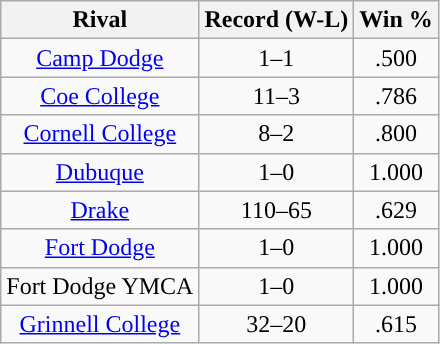<table class="wikitable" style="text-align: center">
<tr align=center>
<th>Rival</th>
<th>Record (W-L)</th>
<th>Win %</th>
</tr>
<tr>
<td><a href='#'>Camp Dodge</a></td>
<td>1–1</td>
<td>.500</td>
</tr>
<tr>
<td><a href='#'>Coe College</a></td>
<td>11–3</td>
<td>.786</td>
</tr>
<tr>
<td><a href='#'>Cornell College</a></td>
<td>8–2</td>
<td>.800</td>
</tr>
<tr>
<td><a href='#'>Dubuque</a></td>
<td>1–0</td>
<td>1.000</td>
</tr>
<tr>
<td><a href='#'>Drake</a></td>
<td>110–65</td>
<td>.629</td>
</tr>
<tr>
<td><a href='#'>Fort Dodge</a></td>
<td>1–0</td>
<td>1.000</td>
</tr>
<tr>
<td>Fort Dodge YMCA</td>
<td>1–0</td>
<td>1.000</td>
</tr>
<tr>
<td><a href='#'>Grinnell College</a></td>
<td>32–20</td>
<td>.615</td>
</tr>
</table>
